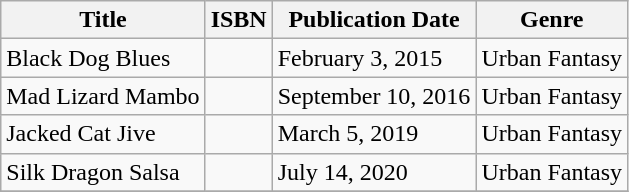<table class="wikitable">
<tr>
<th>Title</th>
<th>ISBN</th>
<th>Publication Date</th>
<th>Genre</th>
</tr>
<tr>
<td>Black Dog Blues</td>
<td></td>
<td>February 3, 2015</td>
<td>Urban Fantasy</td>
</tr>
<tr>
<td>Mad Lizard Mambo</td>
<td></td>
<td>September 10, 2016</td>
<td>Urban Fantasy</td>
</tr>
<tr>
<td>Jacked Cat Jive</td>
<td></td>
<td>March 5, 2019</td>
<td>Urban Fantasy</td>
</tr>
<tr>
<td>Silk Dragon Salsa</td>
<td></td>
<td>July 14, 2020</td>
<td>Urban Fantasy</td>
</tr>
<tr>
</tr>
</table>
